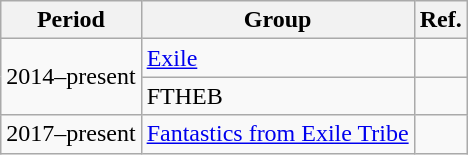<table class="wikitable">
<tr>
<th>Period</th>
<th>Group</th>
<th>Ref.</th>
</tr>
<tr>
<td rowspan="2">2014–present</td>
<td><a href='#'>Exile</a></td>
<td></td>
</tr>
<tr>
<td>FTHEB</td>
<td></td>
</tr>
<tr>
<td>2017–present</td>
<td><a href='#'>Fantastics from Exile Tribe</a></td>
<td></td>
</tr>
</table>
